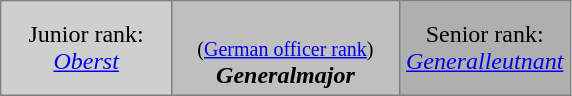<table align="left" class="toccolours" border="1" cellpadding="4" cellspacing="0" style="border-collapse: collapse; margin: 0.5em auto; clear: both;">
<tr>
<td width="30%" align="center" style="background:#cfcfcf;">Junior rank:<br><em><a href='#'>Oberst</a></em></td>
<td width="40%" align="center" style="background:#bfbfbf;"><br><small>(<a href='#'>German officer rank</a>)</small><br><strong><em>Generalmajor</em></strong></td>
<td width="30%" align="center" style="background:#afafaf;">Senior rank:<br><em><a href='#'>Generalleutnant</a></em></td>
</tr>
</table>
